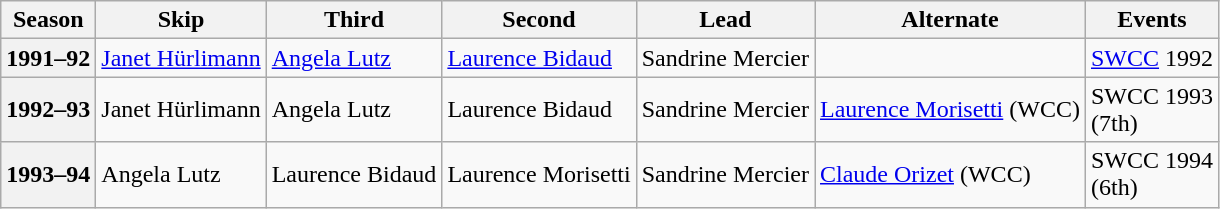<table class="wikitable">
<tr>
<th scope="col">Season</th>
<th scope="col">Skip</th>
<th scope="col">Third</th>
<th scope="col">Second</th>
<th scope="col">Lead</th>
<th scope="col">Alternate</th>
<th scope="col">Events</th>
</tr>
<tr>
<th scope="row">1991–92</th>
<td><a href='#'>Janet Hürlimann</a></td>
<td><a href='#'>Angela Lutz</a></td>
<td><a href='#'>Laurence Bidaud</a></td>
<td>Sandrine Mercier</td>
<td></td>
<td><a href='#'>SWCC</a> 1992 <br> </td>
</tr>
<tr>
<th scope="row">1992–93</th>
<td>Janet Hürlimann</td>
<td>Angela Lutz</td>
<td>Laurence Bidaud</td>
<td>Sandrine Mercier</td>
<td><a href='#'>Laurence Morisetti</a> (WCC)</td>
<td>SWCC 1993 <br> (7th)</td>
</tr>
<tr>
<th scope="row">1993–94</th>
<td>Angela Lutz</td>
<td>Laurence Bidaud</td>
<td>Laurence Morisetti</td>
<td>Sandrine Mercier</td>
<td><a href='#'>Claude Orizet</a> (WCC)</td>
<td>SWCC 1994 <br> (6th)</td>
</tr>
</table>
